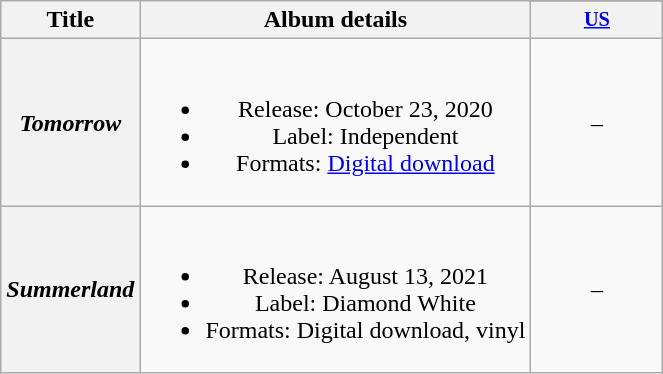<table class="wikitable plainrowheaders" style="text-align:center;">
<tr>
<th scope="col" rowspan="2">Title</th>
<th scope="col" rowspan="2">Album details</th>
</tr>
<tr>
<th scope="col" style="width:6em;font-size:85%;"><a href='#'>US</a><br></th>
</tr>
<tr>
<th scope="row"><em>Tomorrow</em></th>
<td><br><ul><li>Release: October 23, 2020</li><li>Label: Independent</li><li>Formats: <a href='#'>Digital download</a></li></ul></td>
<td>–</td>
</tr>
<tr>
<th scope="row"><em>Summerland</em></th>
<td><br><ul><li>Release: August 13, 2021</li><li>Label: Diamond White</li><li>Formats: Digital download, vinyl</li></ul></td>
<td>–</td>
</tr>
</table>
